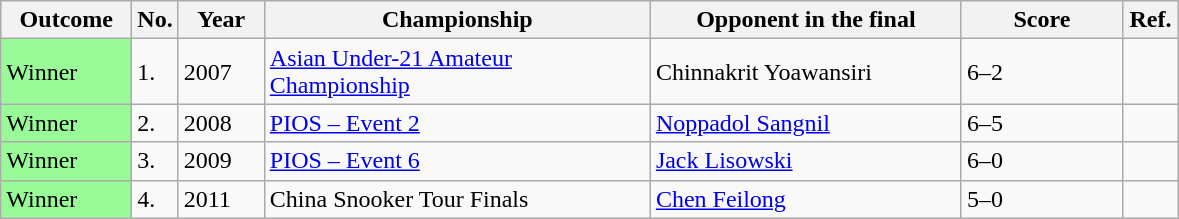<table class="sortable wikitable">
<tr>
<th width="80">Outcome</th>
<th width="20">No.</th>
<th width="50">Year</th>
<th width="250">Championship</th>
<th width="200">Opponent in the final</th>
<th width="100">Score</th>
<th width="30">Ref.</th>
</tr>
<tr>
<td style="background:#98FB98">Winner</td>
<td>1.</td>
<td>2007</td>
<td><a href='#'>Asian Under-21 Amateur Championship</a></td>
<td> Chinnakrit Yoawansiri</td>
<td>6–2</td>
<td></td>
</tr>
<tr>
<td style="background:#98FB98">Winner</td>
<td>2.</td>
<td>2008</td>
<td><a href='#'>PIOS – Event 2</a></td>
<td> <a href='#'>Noppadol Sangnil</a></td>
<td>6–5</td>
<td></td>
</tr>
<tr>
<td style="background:#98FB98">Winner</td>
<td>3.</td>
<td>2009</td>
<td><a href='#'>PIOS – Event 6</a></td>
<td> <a href='#'>Jack Lisowski</a></td>
<td>6–0</td>
<td></td>
</tr>
<tr>
<td style="background:#98FB98">Winner</td>
<td>4.</td>
<td>2011</td>
<td>China Snooker Tour Finals</td>
<td> <a href='#'>Chen Feilong</a></td>
<td>5–0</td>
<td></td>
</tr>
</table>
